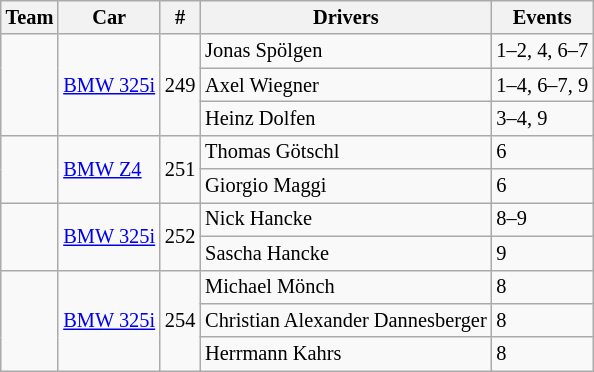<table class="wikitable" style="font-size: 85%;">
<tr>
<th>Team</th>
<th>Car</th>
<th>#</th>
<th>Drivers</th>
<th>Events</th>
</tr>
<tr>
<td rowspan=3></td>
<td rowspan=3><a href='#'>BMW 325i</a></td>
<td rowspan=3>249</td>
<td> Jonas Spölgen</td>
<td>1–2, 4, 6–7</td>
</tr>
<tr>
<td> Axel Wiegner</td>
<td>1–4, 6–7, 9</td>
</tr>
<tr>
<td> Heinz Dolfen</td>
<td>3–4, 9</td>
</tr>
<tr>
<td rowspan=2></td>
<td rowspan=2><a href='#'>BMW Z4</a></td>
<td rowspan=2>251</td>
<td> Thomas Götschl</td>
<td>6</td>
</tr>
<tr>
<td> Giorgio Maggi</td>
<td>6</td>
</tr>
<tr>
<td rowspan=2></td>
<td rowspan=2><a href='#'>BMW 325i</a></td>
<td rowspan=2>252</td>
<td> Nick Hancke</td>
<td>8–9</td>
</tr>
<tr>
<td> Sascha Hancke</td>
<td>9</td>
</tr>
<tr>
<td rowspan=3></td>
<td rowspan=3><a href='#'>BMW 325i</a></td>
<td rowspan=3>254</td>
<td> Michael Mönch</td>
<td>8</td>
</tr>
<tr>
<td> Christian Alexander Dannesberger</td>
<td>8</td>
</tr>
<tr>
<td> Herrmann Kahrs</td>
<td>8</td>
</tr>
</table>
